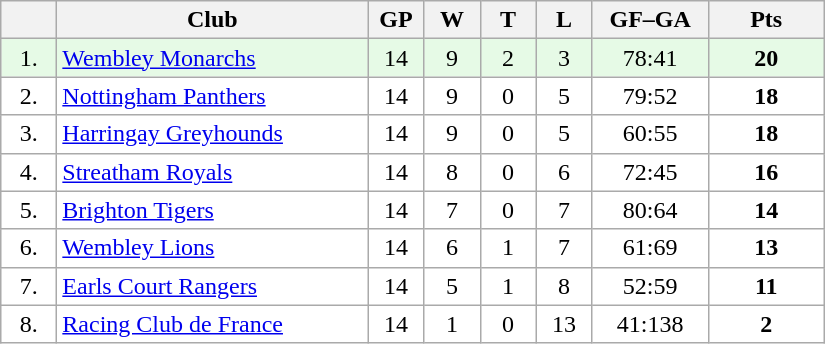<table class="wikitable">
<tr>
<th width="30"></th>
<th width="200">Club</th>
<th width="30">GP</th>
<th width="30">W</th>
<th width="30">T</th>
<th width="30">L</th>
<th width="70">GF–GA</th>
<th width="70">Pts</th>
</tr>
<tr bgcolor="#e6fae6" align="center">
<td>1.</td>
<td align="left"><a href='#'>Wembley Monarchs</a></td>
<td>14</td>
<td>9</td>
<td>2</td>
<td>3</td>
<td>78:41</td>
<td><strong>20</strong></td>
</tr>
<tr bgcolor="#FFFFFF" align="center">
<td>2.</td>
<td align="left"><a href='#'>Nottingham Panthers</a></td>
<td>14</td>
<td>9</td>
<td>0</td>
<td>5</td>
<td>79:52</td>
<td><strong>18</strong></td>
</tr>
<tr bgcolor="#FFFFFF" align="center">
<td>3.</td>
<td align="left"><a href='#'>Harringay Greyhounds</a></td>
<td>14</td>
<td>9</td>
<td>0</td>
<td>5</td>
<td>60:55</td>
<td><strong>18</strong></td>
</tr>
<tr bgcolor="#FFFFFF" align="center">
<td>4.</td>
<td align="left"><a href='#'>Streatham Royals</a></td>
<td>14</td>
<td>8</td>
<td>0</td>
<td>6</td>
<td>72:45</td>
<td><strong>16</strong></td>
</tr>
<tr bgcolor="#FFFFFF" align="center">
<td>5.</td>
<td align="left"><a href='#'>Brighton Tigers</a></td>
<td>14</td>
<td>7</td>
<td>0</td>
<td>7</td>
<td>80:64</td>
<td><strong>14</strong></td>
</tr>
<tr bgcolor="#FFFFFF" align="center">
<td>6.</td>
<td align="left"><a href='#'>Wembley Lions</a></td>
<td>14</td>
<td>6</td>
<td>1</td>
<td>7</td>
<td>61:69</td>
<td><strong>13</strong></td>
</tr>
<tr bgcolor="#FFFFFF" align="center">
<td>7.</td>
<td align="left"><a href='#'>Earls Court Rangers</a></td>
<td>14</td>
<td>5</td>
<td>1</td>
<td>8</td>
<td>52:59</td>
<td><strong>11</strong></td>
</tr>
<tr bgcolor="#FFFFFF" align="center">
<td>8.</td>
<td align="left"><a href='#'>Racing Club de France</a></td>
<td>14</td>
<td>1</td>
<td>0</td>
<td>13</td>
<td>41:138</td>
<td><strong>2</strong></td>
</tr>
</table>
